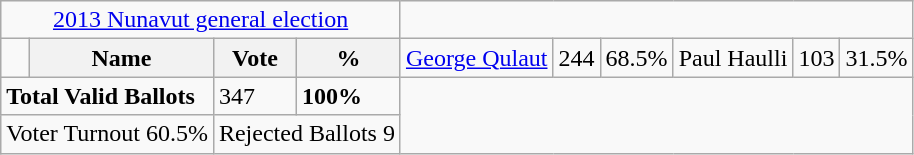<table class="wikitable">
<tr>
<td colspan=4 align=center><a href='#'>2013 Nunavut general election</a></td>
</tr>
<tr>
<td></td>
<th><strong>Name </strong></th>
<th><strong>Vote</strong></th>
<th><strong>%</strong><br></th>
<td><a href='#'>George Qulaut</a></td>
<td>244</td>
<td>68.5%<br></td>
<td>Paul Haulli</td>
<td>103</td>
<td>31.5%</td>
</tr>
<tr>
<td colspan=2><strong>Total Valid Ballots</strong></td>
<td>347</td>
<td><strong>100%</strong></td>
</tr>
<tr>
<td colspan=2 align=center>Voter Turnout 60.5%</td>
<td colspan=2 align=center>Rejected Ballots 9</td>
</tr>
</table>
